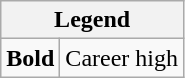<table class="wikitable">
<tr>
<th colspan="2">Legend</th>
</tr>
<tr>
<td><strong>Bold</strong></td>
<td>Career high</td>
</tr>
</table>
